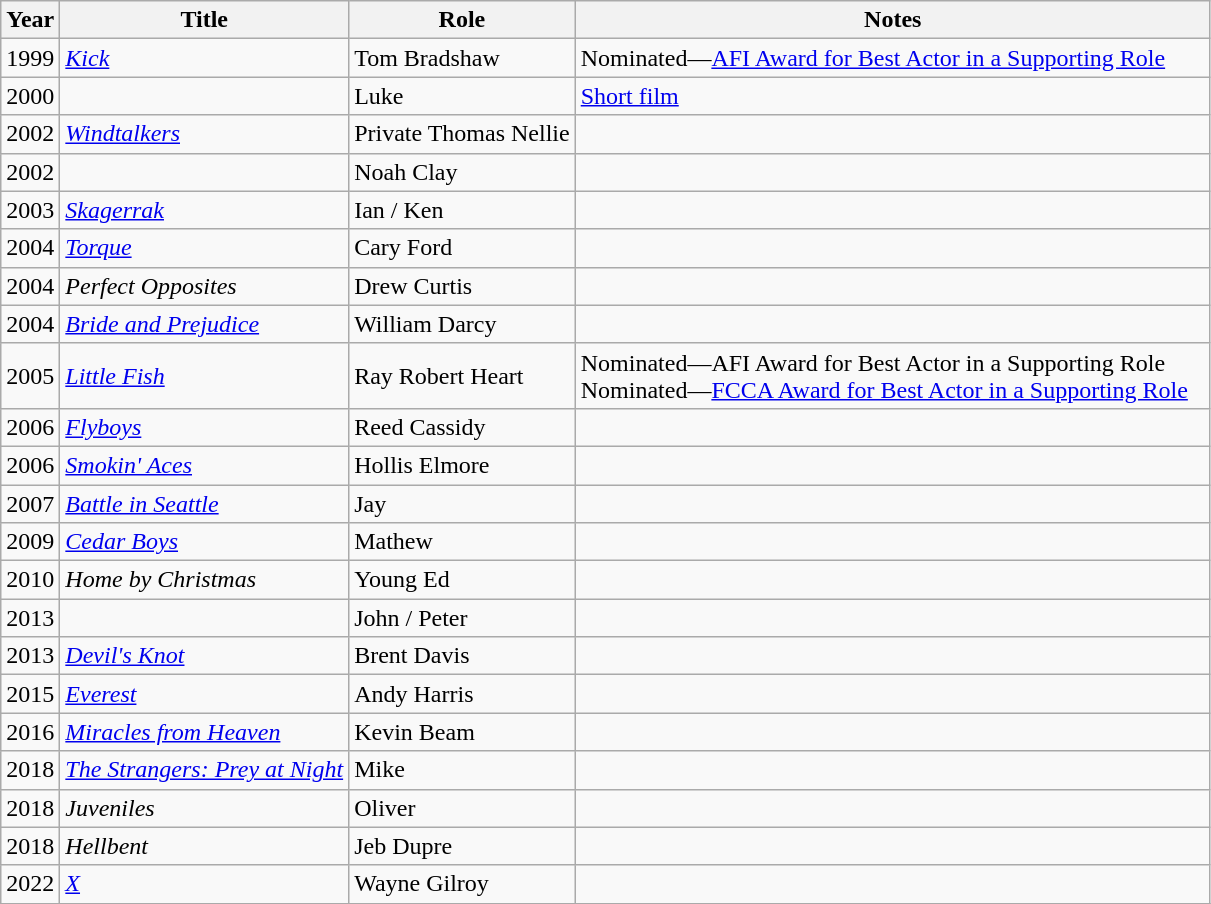<table class="wikitable sortable">
<tr>
<th>Year</th>
<th>Title</th>
<th>Role</th>
<th class="unsortable" style="width:26em;">Notes</th>
</tr>
<tr>
<td>1999</td>
<td><em><a href='#'>Kick</a></em></td>
<td>Tom Bradshaw</td>
<td>Nominated—<a href='#'>AFI Award for Best Actor in a Supporting Role</a></td>
</tr>
<tr>
<td>2000</td>
<td><em></em></td>
<td>Luke</td>
<td><a href='#'>Short film</a></td>
</tr>
<tr>
<td>2002</td>
<td><em><a href='#'>Windtalkers</a></em></td>
<td>Private Thomas Nellie</td>
<td></td>
</tr>
<tr>
<td>2002</td>
<td><em></em></td>
<td>Noah Clay</td>
<td></td>
</tr>
<tr>
<td>2003</td>
<td><em><a href='#'>Skagerrak</a></em></td>
<td>Ian / Ken</td>
<td></td>
</tr>
<tr>
<td>2004</td>
<td><em><a href='#'>Torque</a></em></td>
<td>Cary Ford</td>
<td></td>
</tr>
<tr>
<td>2004</td>
<td><em>Perfect Opposites</em></td>
<td>Drew Curtis</td>
<td></td>
</tr>
<tr>
<td>2004</td>
<td><em><a href='#'>Bride and Prejudice</a></em></td>
<td>William Darcy</td>
<td></td>
</tr>
<tr>
<td>2005</td>
<td><em><a href='#'>Little Fish</a></em></td>
<td>Ray Robert Heart</td>
<td>Nominated—AFI Award for Best Actor in a Supporting Role<br>Nominated—<a href='#'>FCCA Award for Best Actor in a Supporting Role</a></td>
</tr>
<tr>
<td>2006</td>
<td><em><a href='#'>Flyboys</a></em></td>
<td>Reed Cassidy</td>
<td></td>
</tr>
<tr>
<td>2006</td>
<td><em><a href='#'>Smokin' Aces</a></em></td>
<td>Hollis Elmore</td>
<td></td>
</tr>
<tr>
<td>2007</td>
<td><em><a href='#'>Battle in Seattle</a></em></td>
<td>Jay</td>
<td></td>
</tr>
<tr>
<td>2009</td>
<td><em><a href='#'>Cedar Boys</a></em></td>
<td>Mathew</td>
<td></td>
</tr>
<tr>
<td>2010</td>
<td><em>Home by Christmas</em></td>
<td>Young Ed</td>
<td></td>
</tr>
<tr>
<td>2013</td>
<td><em></em></td>
<td>John / Peter</td>
<td></td>
</tr>
<tr>
<td>2013</td>
<td><em><a href='#'>Devil's Knot</a></em></td>
<td>Brent Davis</td>
<td></td>
</tr>
<tr>
<td>2015</td>
<td><em><a href='#'>Everest</a></em></td>
<td>Andy Harris</td>
<td></td>
</tr>
<tr>
<td>2016</td>
<td><em><a href='#'>Miracles from Heaven</a></em></td>
<td>Kevin Beam</td>
<td></td>
</tr>
<tr>
<td>2018</td>
<td><em><a href='#'>The Strangers: Prey at Night</a></em></td>
<td>Mike</td>
<td></td>
</tr>
<tr>
<td>2018</td>
<td><em>Juveniles</em></td>
<td>Oliver</td>
<td></td>
</tr>
<tr>
<td>2018</td>
<td><em>Hellbent</em></td>
<td>Jeb Dupre</td>
<td></td>
</tr>
<tr>
<td>2022</td>
<td><em><a href='#'>X</a></em></td>
<td>Wayne Gilroy</td>
<td></td>
</tr>
<tr>
</tr>
</table>
